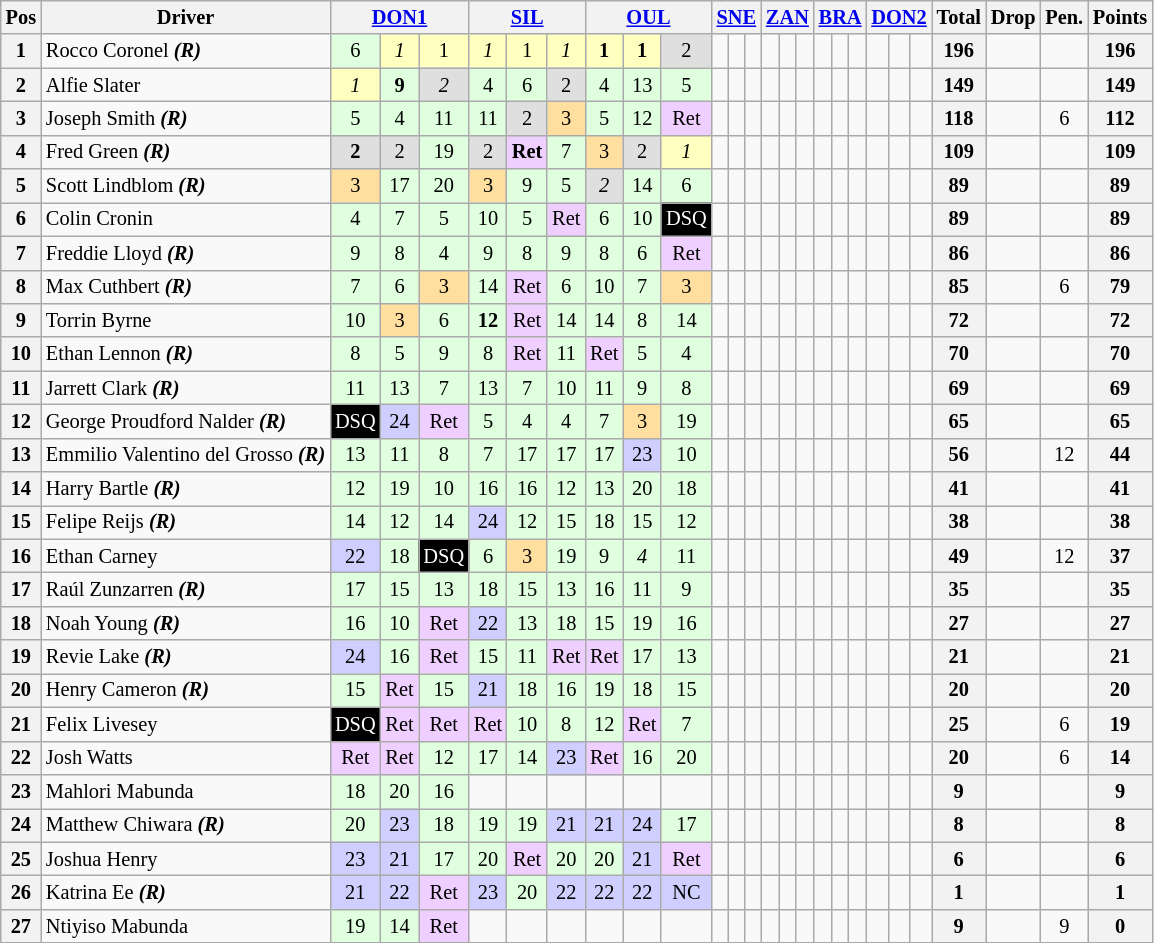<table class="wikitable" style="font-size: 85%; text-align: center;">
<tr valign="top">
<th valign="middle">Pos</th>
<th valign="middle">Driver</th>
<th colspan=3><a href='#'>DON1</a><br></th>
<th colspan=3><a href='#'>SIL</a><br></th>
<th colspan=3><a href='#'>OUL</a><br></th>
<th colspan=3><a href='#'>SNE</a><br></th>
<th colspan=3><a href='#'>ZAN</a><br></th>
<th colspan=3><a href='#'>BRA</a><br></th>
<th colspan=3><a href='#'>DON2</a><br></th>
<th valign=middle>Total</th>
<th valign=middle>Drop</th>
<th valign=middle>Pen.</th>
<th valign=middle>Points</th>
</tr>
<tr>
<th>1</th>
<td align="left"> Rocco Coronel <strong><em>(R)</em></strong></td>
<td style="background:#dfffdf;">6</td>
<td style="background:#ffffbf;"><em>1</em></td>
<td style="background:#ffffbf;">1</td>
<td style="background:#ffffbf;"><em>1</em></td>
<td style="background:#ffffbf;">1</td>
<td style="background:#ffffbf;"><em>1</em></td>
<td style="background:#ffffbf;"><strong>1</strong></td>
<td style="background:#ffffbf;"><strong>1</strong></td>
<td style="background:#dfdfdf;">2</td>
<td></td>
<td></td>
<td></td>
<td></td>
<td></td>
<td></td>
<td></td>
<td></td>
<td></td>
<td></td>
<td></td>
<td></td>
<th>196</th>
<td></td>
<td></td>
<th>196</th>
</tr>
<tr>
<th>2</th>
<td align="left"> Alfie Slater</td>
<td style="background:#ffffbf;"><em>1</em></td>
<td style="background:#dfffdf;"><strong>9</strong></td>
<td style="background:#dfdfdf;"><em>2</em></td>
<td style="background:#dfffdf;">4</td>
<td style="background:#dfffdf;">6</td>
<td style="background:#dfdfdf;">2</td>
<td style="background:#dfffdf;">4</td>
<td style="background:#dfffdf;">13</td>
<td style="background:#dfffdf;">5</td>
<td></td>
<td></td>
<td></td>
<td></td>
<td></td>
<td></td>
<td></td>
<td></td>
<td></td>
<td></td>
<td></td>
<td></td>
<th>149</th>
<td></td>
<td></td>
<th>149</th>
</tr>
<tr>
<th>3</th>
<td align="left"> Joseph Smith <strong><em>(R)</em></strong></td>
<td style="background:#dfffdf;">5</td>
<td style="background:#dfffdf;">4</td>
<td style="background:#dfffdf;">11</td>
<td style="background:#dfffdf;">11</td>
<td style="background:#dfdfdf;">2</td>
<td style="background:#ffdf9f;">3</td>
<td style="background:#dfffdf;">5</td>
<td style="background:#dfffdf;">12</td>
<td style="background:#efcfff";>Ret</td>
<td></td>
<td></td>
<td></td>
<td></td>
<td></td>
<td></td>
<td></td>
<td></td>
<td></td>
<td></td>
<td></td>
<td></td>
<th>118</th>
<td></td>
<td>6</td>
<th>112</th>
</tr>
<tr>
<th>4</th>
<td align="left"> Fred Green <strong><em>(R)</em></strong></td>
<td style="background:#dfdfdf;"><strong>2</strong></td>
<td style="background:#dfdfdf;">2</td>
<td style="background:#dfffdf;">19</td>
<td style="background:#dfdfdf;">2</td>
<td style="background:#efcfff";><strong>Ret</strong></td>
<td style="background:#dfffdf;">7</td>
<td style="background:#ffdf9f;">3</td>
<td style="background:#dfdfdf;">2</td>
<td style="background:#ffffbf;"><em>1</em></td>
<td></td>
<td></td>
<td></td>
<td></td>
<td></td>
<td></td>
<td></td>
<td></td>
<td></td>
<td></td>
<td></td>
<td></td>
<th>109</th>
<td></td>
<td></td>
<th>109</th>
</tr>
<tr>
<th>5</th>
<td align="left"> Scott Lindblom <strong><em>(R)</em></strong></td>
<td style="background:#ffdf9f;">3</td>
<td style="background:#dfffdf;">17</td>
<td style="background:#dfffdf;">20</td>
<td style="background:#ffdf9f;">3</td>
<td style="background:#dfffdf;">9</td>
<td style="background:#dfffdf;">5</td>
<td style="background:#dfdfdf;"><em>2</em></td>
<td style="background:#dfffdf;">14</td>
<td style="background:#dfffdf;">6</td>
<td></td>
<td></td>
<td></td>
<td></td>
<td></td>
<td></td>
<td></td>
<td></td>
<td></td>
<td></td>
<td></td>
<td></td>
<th>89</th>
<td></td>
<td></td>
<th>89</th>
</tr>
<tr>
<th>6</th>
<td align="left"> Colin Cronin</td>
<td style="background:#dfffdf;">4</td>
<td style="background:#dfffdf;">7</td>
<td style="background:#dfffdf;">5</td>
<td style="background:#dfffdf;">10</td>
<td style="background:#dfffdf;">5</td>
<td style="background:#efcfff";>Ret</td>
<td style="background:#dfffdf;">6</td>
<td style="background:#dfffdf;">10</td>
<td style="background:#000000; color:#ffffff">DSQ</td>
<td></td>
<td></td>
<td></td>
<td></td>
<td></td>
<td></td>
<td></td>
<td></td>
<td></td>
<td></td>
<td></td>
<td></td>
<th>89</th>
<td></td>
<td></td>
<th>89</th>
</tr>
<tr>
<th>7</th>
<td align="left"> Freddie Lloyd <strong><em>(R)</em></strong></td>
<td style="background:#dfffdf;">9</td>
<td style="background:#dfffdf;">8</td>
<td style="background:#dfffdf;">4</td>
<td style="background:#dfffdf;">9</td>
<td style="background:#dfffdf;">8</td>
<td style="background:#dfffdf;">9</td>
<td style="background:#dfffdf;">8</td>
<td style="background:#dfffdf;">6</td>
<td style="background:#efcfff";>Ret</td>
<td></td>
<td></td>
<td></td>
<td></td>
<td></td>
<td></td>
<td></td>
<td></td>
<td></td>
<td></td>
<td></td>
<td></td>
<th>86</th>
<td></td>
<td></td>
<th>86</th>
</tr>
<tr>
<th>8</th>
<td align="left"> Max Cuthbert <strong><em>(R)</em></strong></td>
<td style="background:#dfffdf;">7</td>
<td style="background:#dfffdf;">6</td>
<td style="background:#ffdf9f;">3</td>
<td style="background:#dfffdf;">14</td>
<td style="background:#efcfff";>Ret</td>
<td style="background:#dfffdf;">6</td>
<td style="background:#dfffdf;">10</td>
<td style="background:#dfffdf;">7</td>
<td style="background:#ffdf9f;">3</td>
<td></td>
<td></td>
<td></td>
<td></td>
<td></td>
<td></td>
<td></td>
<td></td>
<td></td>
<td></td>
<td></td>
<td></td>
<th>85</th>
<td></td>
<td>6</td>
<th>79</th>
</tr>
<tr>
<th>9</th>
<td align="left"> Torrin Byrne</td>
<td style="background:#dfffdf;">10</td>
<td style="background:#ffdf9f;">3</td>
<td style="background:#dfffdf;">6</td>
<td style="background:#dfffdf;"><strong>12</strong></td>
<td style="background:#efcfff";>Ret</td>
<td style="background:#dfffdf;">14</td>
<td style="background:#dfffdf;">14</td>
<td style="background:#dfffdf;">8</td>
<td style="background:#dfffdf;">14</td>
<td></td>
<td></td>
<td></td>
<td></td>
<td></td>
<td></td>
<td></td>
<td></td>
<td></td>
<td></td>
<td></td>
<td></td>
<th>72</th>
<td></td>
<td></td>
<th>72</th>
</tr>
<tr>
<th>10</th>
<td align="left"> Ethan Lennon <strong><em>(R)</em></strong></td>
<td style="background:#dfffdf;">8</td>
<td style="background:#dfffdf;">5</td>
<td style="background:#dfffdf;">9</td>
<td style="background:#dfffdf;">8</td>
<td style="background:#efcfff";>Ret</td>
<td style="background:#dfffdf;">11</td>
<td style="background:#efcfff";>Ret</td>
<td style="background:#dfffdf;">5</td>
<td style="background:#dfffdf;">4</td>
<td></td>
<td></td>
<td></td>
<td></td>
<td></td>
<td></td>
<td></td>
<td></td>
<td></td>
<td></td>
<td></td>
<td></td>
<th>70</th>
<td></td>
<td></td>
<th>70</th>
</tr>
<tr>
<th>11</th>
<td align="left"> Jarrett Clark <strong><em>(R)</em></strong></td>
<td style="background:#dfffdf;">11</td>
<td style="background:#dfffdf;">13</td>
<td style="background:#dfffdf;">7</td>
<td style="background:#dfffdf;">13</td>
<td style="background:#dfffdf;">7</td>
<td style="background:#dfffdf;">10</td>
<td style="background:#dfffdf;">11</td>
<td style="background:#dfffdf;">9</td>
<td style="background:#dfffdf;">8</td>
<td></td>
<td></td>
<td></td>
<td></td>
<td></td>
<td></td>
<td></td>
<td></td>
<td></td>
<td></td>
<td></td>
<td></td>
<th>69</th>
<td></td>
<td></td>
<th>69</th>
</tr>
<tr>
<th>12</th>
<td align="left"> George Proudford Nalder <strong><em>(R)</em></strong></td>
<td style="background:#000000; color:#ffffff">DSQ</td>
<td style="background:#cfcfff;">24</td>
<td style="background:#efcfff";>Ret</td>
<td style="background:#dfffdf;">5</td>
<td style="background:#dfffdf;">4</td>
<td style="background:#dfffdf;">4</td>
<td style="background:#dfffdf;">7</td>
<td style="background:#ffdf9f;">3</td>
<td style="background:#dfffdf;">19</td>
<td></td>
<td></td>
<td></td>
<td></td>
<td></td>
<td></td>
<td></td>
<td></td>
<td></td>
<td></td>
<td></td>
<td></td>
<th>65</th>
<td></td>
<td></td>
<th>65</th>
</tr>
<tr>
<th>13</th>
<td align="left" nowrap> Emmilio Valentino del Grosso <strong><em>(R)</em></strong></td>
<td style="background:#dfffdf;">13</td>
<td style="background:#dfffdf;">11</td>
<td style="background:#dfffdf;">8</td>
<td style="background:#dfffdf;">7</td>
<td style="background:#dfffdf;">17</td>
<td style="background:#dfffdf;">17</td>
<td style="background:#dfffdf;">17</td>
<td style="background:#cfcfff;">23</td>
<td style="background:#dfffdf;">10</td>
<td></td>
<td></td>
<td></td>
<td></td>
<td></td>
<td></td>
<td></td>
<td></td>
<td></td>
<td></td>
<td></td>
<td></td>
<th>56</th>
<td></td>
<td>12</td>
<th>44</th>
</tr>
<tr>
<th>14</th>
<td align="left"> Harry Bartle <strong><em>(R)</em></strong></td>
<td style="background:#dfffdf;">12</td>
<td style="background:#dfffdf;">19</td>
<td style="background:#dfffdf;">10</td>
<td style="background:#dfffdf;">16</td>
<td style="background:#dfffdf;">16</td>
<td style="background:#dfffdf;">12</td>
<td style="background:#dfffdf;">13</td>
<td style="background:#dfffdf;">20</td>
<td style="background:#dfffdf;">18</td>
<td></td>
<td></td>
<td></td>
<td></td>
<td></td>
<td></td>
<td></td>
<td></td>
<td></td>
<td></td>
<td></td>
<td></td>
<th>41</th>
<td></td>
<td></td>
<th>41</th>
</tr>
<tr>
<th>15</th>
<td align="left"> Felipe Reijs <strong><em>(R)</em></strong></td>
<td style="background:#dfffdf;">14</td>
<td style="background:#dfffdf;">12</td>
<td style="background:#dfffdf;">14</td>
<td style="background:#cfcfff;">24</td>
<td style="background:#dfffdf;">12</td>
<td style="background:#dfffdf;">15</td>
<td style="background:#dfffdf;">18</td>
<td style="background:#dfffdf;">15</td>
<td style="background:#dfffdf;">12</td>
<td></td>
<td></td>
<td></td>
<td></td>
<td></td>
<td></td>
<td></td>
<td></td>
<td></td>
<td></td>
<td></td>
<td></td>
<th>38</th>
<td></td>
<td></td>
<th>38</th>
</tr>
<tr>
<th>16</th>
<td align="left"> Ethan Carney</td>
<td style="background:#cfcfff;">22</td>
<td style="background:#dfffdf;">18</td>
<td style="background:#000000; color:#ffffff">DSQ</td>
<td style="background:#dfffdf;">6</td>
<td style="background:#ffdf9f;">3</td>
<td style="background:#dfffdf;">19</td>
<td style="background:#dfffdf;">9</td>
<td style="background:#dfffdf;"><em>4</em></td>
<td style="background:#dfffdf;">11</td>
<td></td>
<td></td>
<td></td>
<td></td>
<td></td>
<td></td>
<td></td>
<td></td>
<td></td>
<td></td>
<td></td>
<td></td>
<th>49</th>
<td></td>
<td>12</td>
<th>37</th>
</tr>
<tr>
<th>17</th>
<td align="left"> Raúl Zunzarren <strong><em>(R)</em></strong></td>
<td style="background:#dfffdf;">17</td>
<td style="background:#dfffdf;">15</td>
<td style="background:#dfffdf;">13</td>
<td style="background:#dfffdf;">18</td>
<td style="background:#dfffdf;">15</td>
<td style="background:#dfffdf;">13</td>
<td style="background:#dfffdf;">16</td>
<td style="background:#dfffdf;">11</td>
<td style="background:#dfffdf;">9</td>
<td></td>
<td></td>
<td></td>
<td></td>
<td></td>
<td></td>
<td></td>
<td></td>
<td></td>
<td></td>
<td></td>
<td></td>
<th>35</th>
<td></td>
<td></td>
<th>35</th>
</tr>
<tr>
<th>18</th>
<td align="left"> Noah Young <strong><em>(R)</em></strong></td>
<td style="background:#dfffdf;">16</td>
<td style="background:#dfffdf;">10</td>
<td style="background:#efcfff";>Ret</td>
<td style="background:#cfcfff;">22</td>
<td style="background:#dfffdf;">13</td>
<td style="background:#dfffdf;">18</td>
<td style="background:#dfffdf;">15</td>
<td style="background:#dfffdf;">19</td>
<td style="background:#dfffdf;">16</td>
<td></td>
<td></td>
<td></td>
<td></td>
<td></td>
<td></td>
<td></td>
<td></td>
<td></td>
<td></td>
<td></td>
<td></td>
<th>27</th>
<td></td>
<td></td>
<th>27</th>
</tr>
<tr>
<th>19</th>
<td align="left"> Revie Lake <strong><em>(R)</em></strong></td>
<td style="background:#cfcfff;">24</td>
<td style="background:#dfffdf;">16</td>
<td style="background:#efcfff";>Ret</td>
<td style="background:#dfffdf;">15</td>
<td style="background:#dfffdf;">11</td>
<td style="background:#efcfff";>Ret</td>
<td style="background:#efcfff";>Ret</td>
<td style="background:#dfffdf;">17</td>
<td style="background:#dfffdf;">13</td>
<td></td>
<td></td>
<td></td>
<td></td>
<td></td>
<td></td>
<td></td>
<td></td>
<td></td>
<td></td>
<td></td>
<td></td>
<th>21</th>
<td></td>
<td></td>
<th>21</th>
</tr>
<tr>
<th>20</th>
<td align="left"> Henry Cameron <strong><em>(R)</em></strong></td>
<td style="background:#dfffdf;">15</td>
<td style="background:#efcfff";>Ret</td>
<td style="background:#dfffdf;">15</td>
<td style="background:#cfcfff;">21</td>
<td style="background:#dfffdf;">18</td>
<td style="background:#dfffdf;">16</td>
<td style="background:#dfffdf;">19</td>
<td style="background:#dfffdf;">18</td>
<td style="background:#dfffdf;">15</td>
<td></td>
<td></td>
<td></td>
<td></td>
<td></td>
<td></td>
<td></td>
<td></td>
<td></td>
<td></td>
<td></td>
<td></td>
<th>20</th>
<td></td>
<td></td>
<th>20</th>
</tr>
<tr>
<th>21</th>
<td align="left"> Felix Livesey</td>
<td style="background:#000000; color:#ffffff">DSQ</td>
<td style="background:#efcfff";>Ret</td>
<td style="background:#efcfff";>Ret</td>
<td style="background:#efcfff";>Ret</td>
<td style="background:#dfffdf;">10</td>
<td style="background:#dfffdf;">8</td>
<td style="background:#dfffdf;">12</td>
<td style="background:#efcfff";>Ret</td>
<td style="background:#dfffdf;">7</td>
<td></td>
<td></td>
<td></td>
<td></td>
<td></td>
<td></td>
<td></td>
<td></td>
<td></td>
<td></td>
<td></td>
<td></td>
<th>25</th>
<td></td>
<td>6</td>
<th>19</th>
</tr>
<tr>
<th>22</th>
<td align="left"> Josh Watts</td>
<td style="background:#efcfff";>Ret</td>
<td style="background:#efcfff";>Ret</td>
<td style="background:#dfffdf;">12</td>
<td style="background:#dfffdf;">17</td>
<td style="background:#dfffdf;">14</td>
<td style="background:#cfcfff;">23</td>
<td style="background:#efcfff";>Ret</td>
<td style="background:#dfffdf;">16</td>
<td style="background:#dfffdf;">20</td>
<td></td>
<td></td>
<td></td>
<td></td>
<td></td>
<td></td>
<td></td>
<td></td>
<td></td>
<td></td>
<td></td>
<td></td>
<th>20</th>
<td></td>
<td>6</td>
<th>14</th>
</tr>
<tr>
<th>23</th>
<td align="left"> Mahlori Mabunda</td>
<td style="background:#dfffdf;">18</td>
<td style="background:#dfffdf;">20</td>
<td style="background:#dfffdf;">16</td>
<td></td>
<td></td>
<td></td>
<td></td>
<td></td>
<td></td>
<td></td>
<td></td>
<td></td>
<td></td>
<td></td>
<td></td>
<td></td>
<td></td>
<td></td>
<td></td>
<td></td>
<td></td>
<th>9</th>
<td></td>
<td></td>
<th>9</th>
</tr>
<tr>
<th>24</th>
<td align="left"> Matthew Chiwara <strong><em>(R)</em></strong></td>
<td style="background:#dfffdf;">20</td>
<td style="background:#cfcfff;">23</td>
<td style="background:#dfffdf;">18</td>
<td style="background:#dfffdf;">19</td>
<td style="background:#dfffdf;">19</td>
<td style="background:#cfcfff;">21</td>
<td style="background:#cfcfff;">21</td>
<td style="background:#cfcfff;">24</td>
<td style="background:#dfffdf;">17</td>
<td></td>
<td></td>
<td></td>
<td></td>
<td></td>
<td></td>
<td></td>
<td></td>
<td></td>
<td></td>
<td></td>
<td></td>
<th>8</th>
<td></td>
<td></td>
<th>8</th>
</tr>
<tr>
<th>25</th>
<td align="left"> Joshua Henry</td>
<td style="background:#cfcfff;">23</td>
<td style="background:#cfcfff;">21</td>
<td style="background:#dfffdf;">17</td>
<td style="background:#dfffdf;">20</td>
<td style="background:#efcfff";>Ret</td>
<td style="background:#dfffdf;">20</td>
<td style="background:#dfffdf;">20</td>
<td style="background:#cfcfff;">21</td>
<td style="background:#efcfff";>Ret</td>
<td></td>
<td></td>
<td></td>
<td></td>
<td></td>
<td></td>
<td></td>
<td></td>
<td></td>
<td></td>
<td></td>
<td></td>
<th>6</th>
<td></td>
<td></td>
<th>6</th>
</tr>
<tr>
<th>26</th>
<td align="left"> Katrina Ee <strong><em>(R)</em></strong></td>
<td style="background:#cfcfff;">21</td>
<td style="background:#cfcfff;">22</td>
<td style="background:#efcfff";>Ret</td>
<td style="background:#cfcfff;">23</td>
<td style="background:#dfffdf;">20</td>
<td style="background:#cfcfff;">22</td>
<td style="background:#cfcfff;">22</td>
<td style="background:#cfcfff;">22</td>
<td style="background:#cfcfff;">NC</td>
<td></td>
<td></td>
<td></td>
<td></td>
<td></td>
<td></td>
<td></td>
<td></td>
<td></td>
<td></td>
<td></td>
<td></td>
<th>1</th>
<td></td>
<td></td>
<th>1</th>
</tr>
<tr>
<th>27</th>
<td align="left"> Ntiyiso Mabunda</td>
<td style="background:#dfffdf;">19</td>
<td style="background:#dfffdf;">14</td>
<td style="background:#efcfff";>Ret</td>
<td></td>
<td></td>
<td></td>
<td></td>
<td></td>
<td></td>
<td></td>
<td></td>
<td></td>
<td></td>
<td></td>
<td></td>
<td></td>
<td></td>
<td></td>
<td></td>
<td></td>
<td></td>
<th>9</th>
<td></td>
<td>9</td>
<th>0</th>
</tr>
</table>
